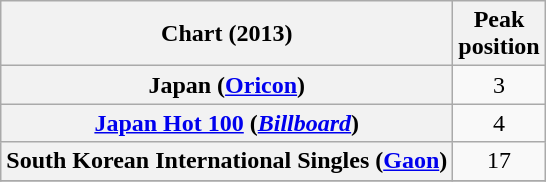<table class="wikitable plainrowheaders" style="text-align:center;">
<tr>
<th scope="col">Chart (2013)</th>
<th scope="col">Peak<br>position</th>
</tr>
<tr>
<th scope="row">Japan (<a href='#'>Oricon</a>)</th>
<td>3</td>
</tr>
<tr>
<th scope="row"><a href='#'>Japan Hot 100</a> (<em><a href='#'>Billboard</a></em>)</th>
<td>4</td>
</tr>
<tr>
<th scope="row">South Korean International Singles (<a href='#'>Gaon</a>)</th>
<td>17</td>
</tr>
<tr>
</tr>
</table>
